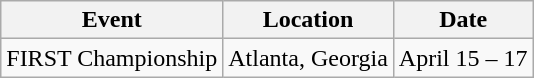<table class="wikitable">
<tr>
<th>Event</th>
<th>Location</th>
<th>Date</th>
</tr>
<tr>
<td>FIRST Championship</td>
<td>Atlanta, Georgia</td>
<td>April 15 – 17</td>
</tr>
</table>
